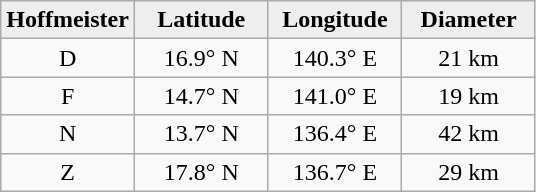<table class="wikitable">
<tr>
<th width="25%" style="background:#eeeeee;">Hoffmeister</th>
<th width="25%" style="background:#eeeeee;">Latitude</th>
<th width="25%" style="background:#eeeeee;">Longitude</th>
<th width="25%" style="background:#eeeeee;">Diameter</th>
</tr>
<tr>
<td align="center">D</td>
<td align="center">16.9° N</td>
<td align="center">140.3° E</td>
<td align="center">21 km</td>
</tr>
<tr>
<td align="center">F</td>
<td align="center">14.7° N</td>
<td align="center">141.0° E</td>
<td align="center">19 km</td>
</tr>
<tr>
<td align="center">N</td>
<td align="center">13.7° N</td>
<td align="center">136.4° E</td>
<td align="center">42 km</td>
</tr>
<tr>
<td align="center">Z</td>
<td align="center">17.8° N</td>
<td align="center">136.7° E</td>
<td align="center">29 km</td>
</tr>
</table>
